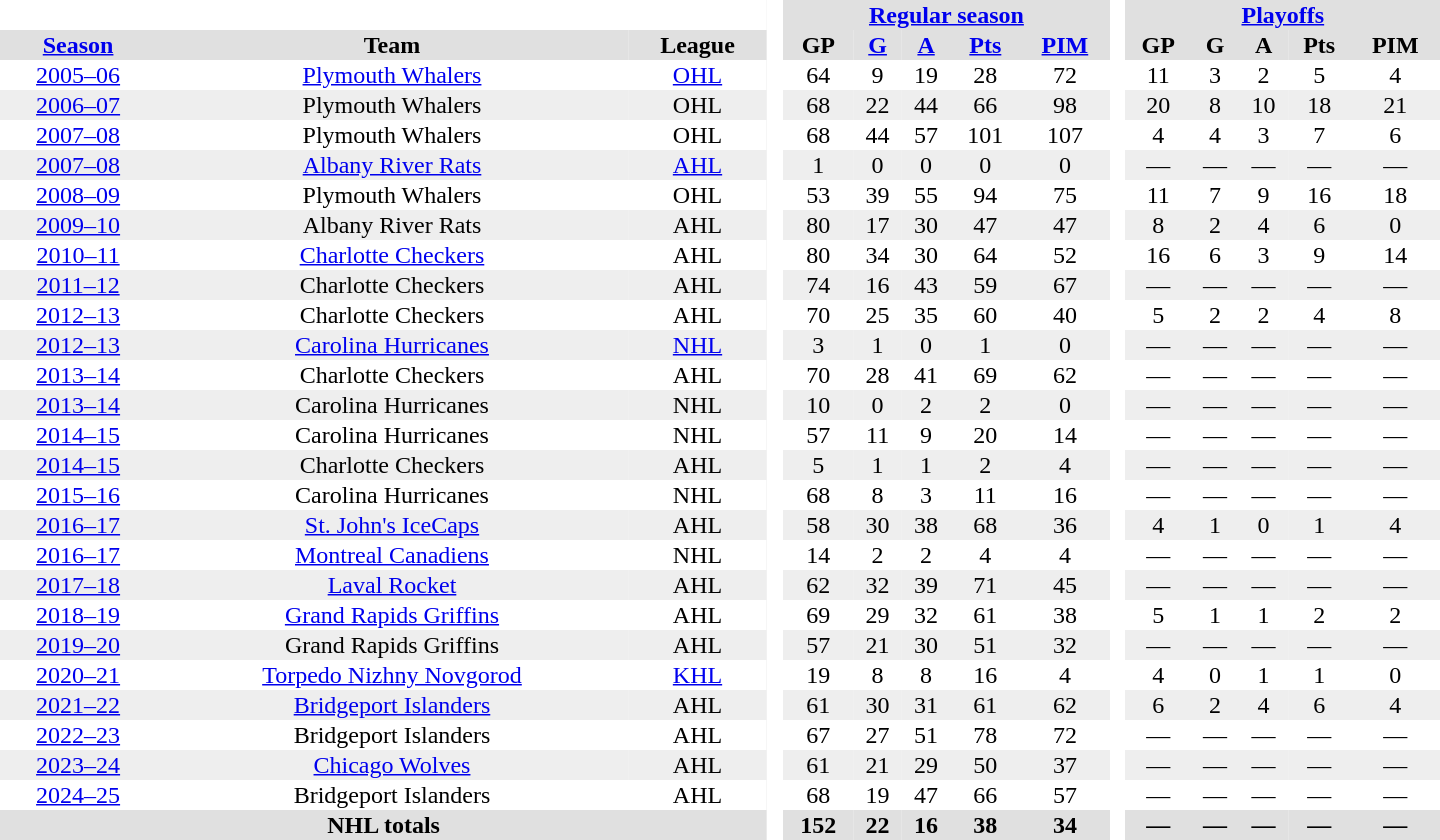<table border="0" cellpadding="1" cellspacing="0" style="text-align:center; width:60em">
<tr bgcolor="#e0e0e0">
<th colspan="3" bgcolor="#ffffff"> </th>
<th rowspan="99" bgcolor="#ffffff"> </th>
<th colspan="5"><a href='#'>Regular season</a></th>
<th rowspan="99" bgcolor="#ffffff"> </th>
<th colspan="5"><a href='#'>Playoffs</a></th>
</tr>
<tr bgcolor="#e0e0e0">
<th><a href='#'>Season</a></th>
<th>Team</th>
<th>League</th>
<th>GP</th>
<th><a href='#'>G</a></th>
<th><a href='#'>A</a></th>
<th><a href='#'>Pts</a></th>
<th><a href='#'>PIM</a></th>
<th>GP</th>
<th>G</th>
<th>A</th>
<th>Pts</th>
<th>PIM</th>
</tr>
<tr>
<td><a href='#'>2005–06</a></td>
<td><a href='#'>Plymouth Whalers</a></td>
<td><a href='#'>OHL</a></td>
<td>64</td>
<td>9</td>
<td>19</td>
<td>28</td>
<td>72</td>
<td>11</td>
<td>3</td>
<td>2</td>
<td>5</td>
<td>4</td>
</tr>
<tr bgcolor="#eeeeee">
<td><a href='#'>2006–07</a></td>
<td>Plymouth Whalers</td>
<td>OHL</td>
<td>68</td>
<td>22</td>
<td>44</td>
<td>66</td>
<td>98</td>
<td>20</td>
<td>8</td>
<td>10</td>
<td>18</td>
<td>21</td>
</tr>
<tr>
<td><a href='#'>2007–08</a></td>
<td>Plymouth Whalers</td>
<td>OHL</td>
<td>68</td>
<td>44</td>
<td>57</td>
<td>101</td>
<td>107</td>
<td>4</td>
<td>4</td>
<td>3</td>
<td>7</td>
<td>6</td>
</tr>
<tr bgcolor="#eeeeee">
<td><a href='#'>2007–08</a></td>
<td><a href='#'>Albany River Rats</a></td>
<td><a href='#'>AHL</a></td>
<td>1</td>
<td>0</td>
<td>0</td>
<td>0</td>
<td>0</td>
<td>—</td>
<td>—</td>
<td>—</td>
<td>—</td>
<td>—</td>
</tr>
<tr>
<td><a href='#'>2008–09</a></td>
<td>Plymouth Whalers</td>
<td>OHL</td>
<td>53</td>
<td>39</td>
<td>55</td>
<td>94</td>
<td>75</td>
<td>11</td>
<td>7</td>
<td>9</td>
<td>16</td>
<td>18</td>
</tr>
<tr bgcolor="#eeeeee">
<td><a href='#'>2009–10</a></td>
<td>Albany River Rats</td>
<td>AHL</td>
<td>80</td>
<td>17</td>
<td>30</td>
<td>47</td>
<td>47</td>
<td>8</td>
<td>2</td>
<td>4</td>
<td>6</td>
<td>0</td>
</tr>
<tr>
<td><a href='#'>2010–11</a></td>
<td><a href='#'>Charlotte Checkers</a></td>
<td>AHL</td>
<td>80</td>
<td>34</td>
<td>30</td>
<td>64</td>
<td>52</td>
<td>16</td>
<td>6</td>
<td>3</td>
<td>9</td>
<td>14</td>
</tr>
<tr bgcolor="#eeeeee">
<td><a href='#'>2011–12</a></td>
<td>Charlotte Checkers</td>
<td>AHL</td>
<td>74</td>
<td>16</td>
<td>43</td>
<td>59</td>
<td>67</td>
<td>—</td>
<td>—</td>
<td>—</td>
<td>—</td>
<td>—</td>
</tr>
<tr>
<td><a href='#'>2012–13</a></td>
<td>Charlotte Checkers</td>
<td>AHL</td>
<td>70</td>
<td>25</td>
<td>35</td>
<td>60</td>
<td>40</td>
<td>5</td>
<td>2</td>
<td>2</td>
<td>4</td>
<td>8</td>
</tr>
<tr bgcolor="#eeeeee">
<td><a href='#'>2012–13</a></td>
<td><a href='#'>Carolina Hurricanes</a></td>
<td><a href='#'>NHL</a></td>
<td>3</td>
<td>1</td>
<td>0</td>
<td>1</td>
<td>0</td>
<td>—</td>
<td>—</td>
<td>—</td>
<td>—</td>
<td>—</td>
</tr>
<tr>
<td><a href='#'>2013–14</a></td>
<td>Charlotte Checkers</td>
<td>AHL</td>
<td>70</td>
<td>28</td>
<td>41</td>
<td>69</td>
<td>62</td>
<td>—</td>
<td>—</td>
<td>—</td>
<td>—</td>
<td>—</td>
</tr>
<tr bgcolor="#eeeeee">
<td><a href='#'>2013–14</a></td>
<td>Carolina Hurricanes</td>
<td>NHL</td>
<td>10</td>
<td>0</td>
<td>2</td>
<td>2</td>
<td>0</td>
<td>—</td>
<td>—</td>
<td>—</td>
<td>—</td>
<td>—</td>
</tr>
<tr>
<td><a href='#'>2014–15</a></td>
<td>Carolina Hurricanes</td>
<td>NHL</td>
<td>57</td>
<td>11</td>
<td>9</td>
<td>20</td>
<td>14</td>
<td>—</td>
<td>—</td>
<td>—</td>
<td>—</td>
<td>—</td>
</tr>
<tr bgcolor="#eeeeee">
<td><a href='#'>2014–15</a></td>
<td>Charlotte Checkers</td>
<td>AHL</td>
<td>5</td>
<td>1</td>
<td>1</td>
<td>2</td>
<td>4</td>
<td>—</td>
<td>—</td>
<td>—</td>
<td>—</td>
<td>—</td>
</tr>
<tr>
<td><a href='#'>2015–16</a></td>
<td>Carolina Hurricanes</td>
<td>NHL</td>
<td>68</td>
<td>8</td>
<td>3</td>
<td>11</td>
<td>16</td>
<td>—</td>
<td>—</td>
<td>—</td>
<td>—</td>
<td>—</td>
</tr>
<tr bgcolor="#eeeeee">
<td><a href='#'>2016–17</a></td>
<td><a href='#'>St. John's IceCaps</a></td>
<td>AHL</td>
<td>58</td>
<td>30</td>
<td>38</td>
<td>68</td>
<td>36</td>
<td>4</td>
<td>1</td>
<td>0</td>
<td>1</td>
<td>4</td>
</tr>
<tr>
<td><a href='#'>2016–17</a></td>
<td><a href='#'>Montreal Canadiens</a></td>
<td>NHL</td>
<td>14</td>
<td>2</td>
<td>2</td>
<td>4</td>
<td>4</td>
<td>—</td>
<td>—</td>
<td>—</td>
<td>—</td>
<td>—</td>
</tr>
<tr bgcolor="#eeeeee">
<td><a href='#'>2017–18</a></td>
<td><a href='#'>Laval Rocket</a></td>
<td>AHL</td>
<td>62</td>
<td>32</td>
<td>39</td>
<td>71</td>
<td>45</td>
<td>—</td>
<td>—</td>
<td>—</td>
<td>—</td>
<td>—</td>
</tr>
<tr>
<td><a href='#'>2018–19</a></td>
<td><a href='#'>Grand Rapids Griffins</a></td>
<td>AHL</td>
<td>69</td>
<td>29</td>
<td>32</td>
<td>61</td>
<td>38</td>
<td>5</td>
<td>1</td>
<td>1</td>
<td>2</td>
<td>2</td>
</tr>
<tr bgcolor="#eeeeee">
<td><a href='#'>2019–20</a></td>
<td>Grand Rapids Griffins</td>
<td>AHL</td>
<td>57</td>
<td>21</td>
<td>30</td>
<td>51</td>
<td>32</td>
<td>—</td>
<td>—</td>
<td>—</td>
<td>—</td>
<td>—</td>
</tr>
<tr>
<td><a href='#'>2020–21</a></td>
<td><a href='#'>Torpedo Nizhny Novgorod</a></td>
<td><a href='#'>KHL</a></td>
<td>19</td>
<td>8</td>
<td>8</td>
<td>16</td>
<td>4</td>
<td>4</td>
<td>0</td>
<td>1</td>
<td>1</td>
<td>0</td>
</tr>
<tr bgcolor="#eeeeee">
<td><a href='#'>2021–22</a></td>
<td><a href='#'>Bridgeport Islanders</a></td>
<td>AHL</td>
<td>61</td>
<td>30</td>
<td>31</td>
<td>61</td>
<td>62</td>
<td>6</td>
<td>2</td>
<td>4</td>
<td>6</td>
<td>4</td>
</tr>
<tr>
<td><a href='#'>2022–23</a></td>
<td>Bridgeport Islanders</td>
<td>AHL</td>
<td>67</td>
<td>27</td>
<td>51</td>
<td>78</td>
<td>72</td>
<td>—</td>
<td>—</td>
<td>—</td>
<td>—</td>
<td>—</td>
</tr>
<tr bgcolor="#eeeeee">
<td><a href='#'>2023–24</a></td>
<td><a href='#'>Chicago Wolves</a></td>
<td>AHL</td>
<td>61</td>
<td>21</td>
<td>29</td>
<td>50</td>
<td>37</td>
<td>—</td>
<td>—</td>
<td>—</td>
<td>—</td>
<td>—</td>
</tr>
<tr>
<td><a href='#'>2024–25</a></td>
<td>Bridgeport Islanders</td>
<td>AHL</td>
<td>68</td>
<td>19</td>
<td>47</td>
<td>66</td>
<td>57</td>
<td>—</td>
<td>—</td>
<td>—</td>
<td>—</td>
<td>—</td>
</tr>
<tr bgcolor="#e0e0e0">
<th colspan="3">NHL totals</th>
<th>152</th>
<th>22</th>
<th>16</th>
<th>38</th>
<th>34</th>
<th>—</th>
<th>—</th>
<th>—</th>
<th>—</th>
<th>—</th>
</tr>
</table>
